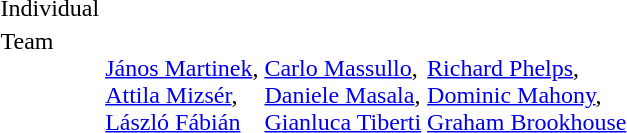<table>
<tr valign="top">
<td>Individual</td>
<td></td>
<td></td>
<td></td>
</tr>
<tr valign="top">
<td>Team</td>
<td valign=top><br><a href='#'>János Martinek</a>,<br><a href='#'>Attila Mizsér</a>,<br><a href='#'>László Fábián</a></td>
<td valign=top><br><a href='#'>Carlo Massullo</a>,<br><a href='#'>Daniele Masala</a>,<br><a href='#'>Gianluca Tiberti</a></td>
<td valign=top><br><a href='#'>Richard Phelps</a>,<br><a href='#'>Dominic Mahony</a>,<br> <a href='#'>Graham Brookhouse</a></td>
</tr>
</table>
